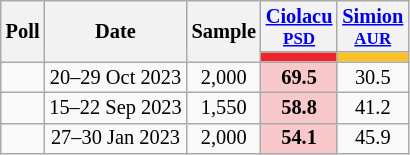<table class="wikitable sortable" style="text-align:center;font-size:85%;line-height:14px;">
<tr>
<th rowspan="2">Poll</th>
<th rowspan="2">Date</th>
<th rowspan="2" style="width:35px;">Sample</th>
<th class="unsortable" style="width:20px;"><a href='#'>Ciolacu</a><br><small><a href='#'>PSD</a></small></th>
<th class="unsortable" style="width:20px;"><a href='#'>Simion</a><br><small><a href='#'>AUR</a></small></th>
</tr>
<tr>
<th style="background:#ED262B; "></th>
<th style="background:#FCC224; "></th>
</tr>
<tr>
<td></td>
<td>20–29 Oct 2023</td>
<td>2,000</td>
<td style="background:#f9c8ca"><strong>69.5</strong></td>
<td>30.5</td>
</tr>
<tr>
<td></td>
<td>15–22 Sep 2023</td>
<td>1,550</td>
<td style="background:#f9c8ca"><strong>58.8</strong></td>
<td>41.2</td>
</tr>
<tr>
<td></td>
<td>27–30 Jan 2023</td>
<td>2,000</td>
<td style="background:#f9c8ca"><strong>54.1</strong></td>
<td>45.9</td>
</tr>
</table>
